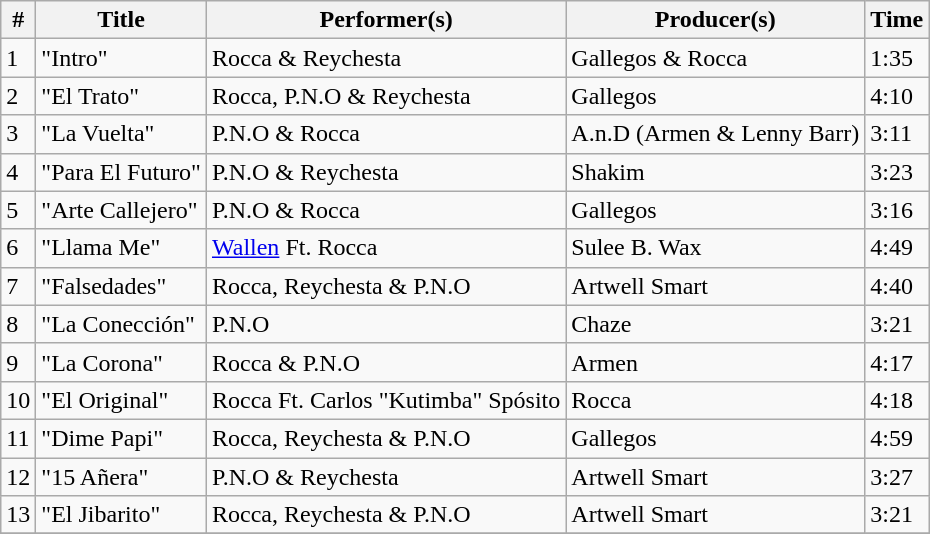<table class="wikitable">
<tr>
<th>#</th>
<th>Title</th>
<th>Performer(s)</th>
<th>Producer(s)</th>
<th>Time</th>
</tr>
<tr>
<td>1</td>
<td>"Intro"</td>
<td>Rocca & Reychesta</td>
<td>Gallegos & Rocca</td>
<td>1:35</td>
</tr>
<tr>
<td>2</td>
<td>"El Trato"</td>
<td>Rocca, P.N.O & Reychesta</td>
<td>Gallegos</td>
<td>4:10</td>
</tr>
<tr>
<td>3</td>
<td>"La Vuelta"</td>
<td>P.N.O & Rocca</td>
<td>A.n.D (Armen & Lenny Barr)</td>
<td>3:11</td>
</tr>
<tr>
<td>4</td>
<td>"Para El Futuro"</td>
<td>P.N.O & Reychesta</td>
<td>Shakim</td>
<td>3:23</td>
</tr>
<tr>
<td>5</td>
<td>"Arte Callejero"</td>
<td>P.N.O & Rocca</td>
<td>Gallegos</td>
<td>3:16</td>
</tr>
<tr>
<td>6</td>
<td>"Llama Me"</td>
<td><a href='#'>Wallen</a> Ft. Rocca</td>
<td>Sulee B. Wax</td>
<td>4:49</td>
</tr>
<tr>
<td>7</td>
<td>"Falsedades"</td>
<td>Rocca, Reychesta & P.N.O</td>
<td>Artwell Smart</td>
<td>4:40</td>
</tr>
<tr>
<td>8</td>
<td>"La Conección"</td>
<td>P.N.O</td>
<td>Chaze</td>
<td>3:21</td>
</tr>
<tr>
<td>9</td>
<td>"La Corona"</td>
<td>Rocca & P.N.O</td>
<td>Armen</td>
<td>4:17</td>
</tr>
<tr>
<td>10</td>
<td>"El Original"</td>
<td>Rocca Ft. Carlos "Kutimba" Spósito</td>
<td>Rocca</td>
<td>4:18</td>
</tr>
<tr>
<td>11</td>
<td>"Dime Papi"</td>
<td>Rocca, Reychesta & P.N.O</td>
<td>Gallegos</td>
<td>4:59</td>
</tr>
<tr>
<td>12</td>
<td>"15 Añera"</td>
<td>P.N.O & Reychesta</td>
<td>Artwell Smart</td>
<td>3:27</td>
</tr>
<tr>
<td>13</td>
<td>"El Jibarito"</td>
<td>Rocca, Reychesta & P.N.O</td>
<td>Artwell Smart</td>
<td>3:21</td>
</tr>
<tr>
</tr>
</table>
